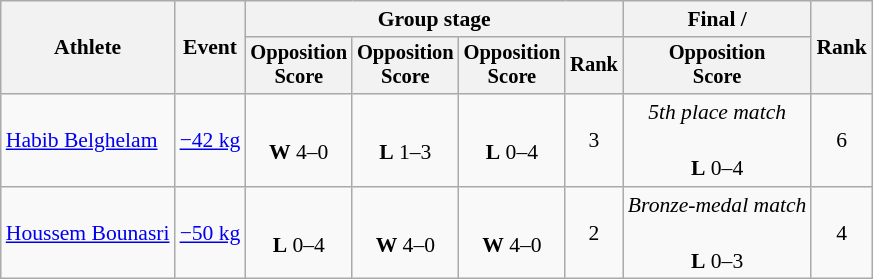<table class="wikitable" style="font-size:90%">
<tr>
<th rowspan=2>Athlete</th>
<th rowspan=2>Event</th>
<th colspan=4>Group stage</th>
<th>Final / </th>
<th rowspan=2>Rank</th>
</tr>
<tr style="font-size:95%">
<th>Opposition<br>Score</th>
<th>Opposition<br>Score</th>
<th>Opposition<br>Score</th>
<th>Rank</th>
<th>Opposition<br>Score</th>
</tr>
<tr align=center>
<td align=left><a href='#'>Habib Belghelam</a></td>
<td align=left><a href='#'>−42 kg</a></td>
<td><br><strong>W</strong> 4–0</td>
<td><br><strong>L</strong> 1–3</td>
<td><br><strong>L</strong> 0–4</td>
<td>3</td>
<td><em>5th place match</em><br><br><strong>L</strong> 0–4 <sup></sup></td>
<td>6</td>
</tr>
<tr align=center>
<td align=left><a href='#'>Houssem Bounasri</a></td>
<td align=left><a href='#'>−50 kg</a></td>
<td><br><strong>L</strong> 0–4</td>
<td><br><strong>W</strong> 4–0</td>
<td><br><strong>W</strong> 4–0</td>
<td>2</td>
<td><em>Bronze-medal match</em><br><br><strong>L</strong> 0–3 <sup></sup></td>
<td>4</td>
</tr>
</table>
